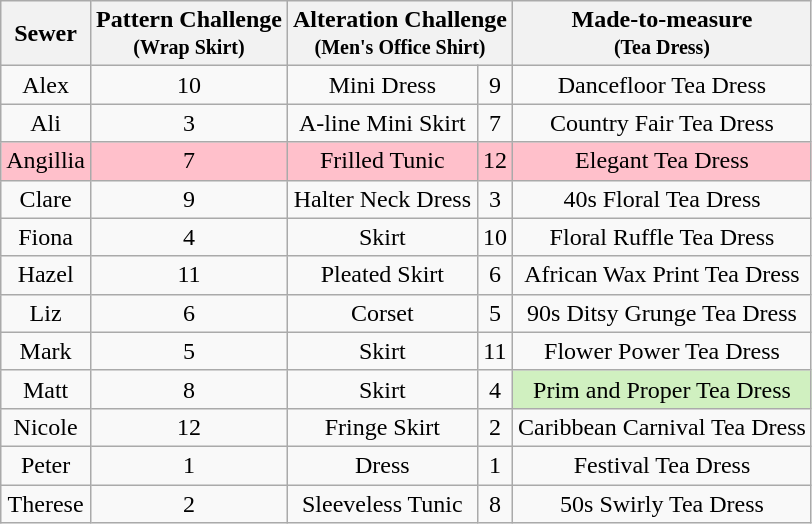<table class="wikitable" style="text-align:center;">
<tr>
<th>Sewer</th>
<th>Pattern Challenge<br><small>(Wrap Skirt)</small></th>
<th Colspan=2>Alteration Challenge<br><small>(Men's Office Shirt)</small></th>
<th>Made-to-measure<br><small>(Tea Dress)</small></th>
</tr>
<tr>
<td>Alex</td>
<td>10</td>
<td>Mini Dress</td>
<td>9</td>
<td>Dancefloor Tea Dress</td>
</tr>
<tr>
<td>Ali</td>
<td>3</td>
<td>A-line Mini Skirt</td>
<td>7</td>
<td>Country Fair Tea Dress</td>
</tr>
<tr style="background:pink">
<td>Angillia</td>
<td>7</td>
<td>Frilled Tunic</td>
<td>12</td>
<td>Elegant Tea Dress</td>
</tr>
<tr>
<td>Clare</td>
<td>9</td>
<td>Halter Neck Dress</td>
<td>3</td>
<td>40s Floral Tea Dress</td>
</tr>
<tr>
<td>Fiona</td>
<td>4</td>
<td>Skirt</td>
<td>10</td>
<td>Floral Ruffle Tea Dress</td>
</tr>
<tr>
<td>Hazel</td>
<td>11</td>
<td>Pleated Skirt</td>
<td>6</td>
<td>African Wax Print Tea Dress</td>
</tr>
<tr>
<td>Liz</td>
<td>6</td>
<td>Corset</td>
<td>5</td>
<td>90s Ditsy Grunge Tea Dress</td>
</tr>
<tr>
<td>Mark</td>
<td>5</td>
<td>Skirt</td>
<td>11</td>
<td>Flower Power Tea Dress</td>
</tr>
<tr>
<td>Matt</td>
<td>8</td>
<td>Skirt</td>
<td>4</td>
<td style="background:#d0f0c0">Prim and Proper Tea Dress</td>
</tr>
<tr>
<td>Nicole</td>
<td>12</td>
<td>Fringe Skirt</td>
<td>2</td>
<td>Caribbean Carnival Tea Dress</td>
</tr>
<tr>
<td>Peter</td>
<td>1</td>
<td>Dress</td>
<td>1</td>
<td>Festival Tea Dress</td>
</tr>
<tr>
<td>Therese</td>
<td>2</td>
<td>Sleeveless Tunic</td>
<td>8</td>
<td>50s Swirly Tea Dress</td>
</tr>
</table>
